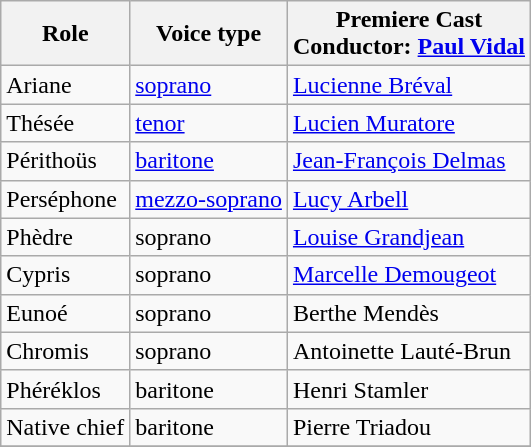<table class="wikitable">
<tr>
<th scope="col">Role</th>
<th scope="col">Voice type</th>
<th scope="col">Premiere Cast<br>Conductor: <a href='#'>Paul Vidal</a></th>
</tr>
<tr>
<td>Ariane</td>
<td><a href='#'>soprano</a></td>
<td><a href='#'>Lucienne Bréval</a></td>
</tr>
<tr>
<td>Thésée</td>
<td><a href='#'>tenor</a></td>
<td><a href='#'>Lucien Muratore</a></td>
</tr>
<tr>
<td>Périthoüs</td>
<td><a href='#'>baritone</a></td>
<td><a href='#'>Jean-François Delmas</a></td>
</tr>
<tr>
<td>Perséphone</td>
<td><a href='#'>mezzo-soprano</a></td>
<td><a href='#'>Lucy Arbell</a></td>
</tr>
<tr>
<td>Phèdre</td>
<td>soprano</td>
<td><a href='#'>Louise Grandjean</a></td>
</tr>
<tr>
<td>Cypris</td>
<td>soprano</td>
<td><a href='#'>Marcelle Demougeot</a></td>
</tr>
<tr>
<td>Eunoé</td>
<td>soprano</td>
<td>Berthe Mendès</td>
</tr>
<tr>
<td>Chromis</td>
<td>soprano</td>
<td>Antoinette Lauté-Brun</td>
</tr>
<tr>
<td>Phéréklos</td>
<td>baritone</td>
<td>Henri Stamler</td>
</tr>
<tr>
<td>Native chief</td>
<td>baritone</td>
<td>Pierre Triadou</td>
</tr>
<tr>
</tr>
</table>
